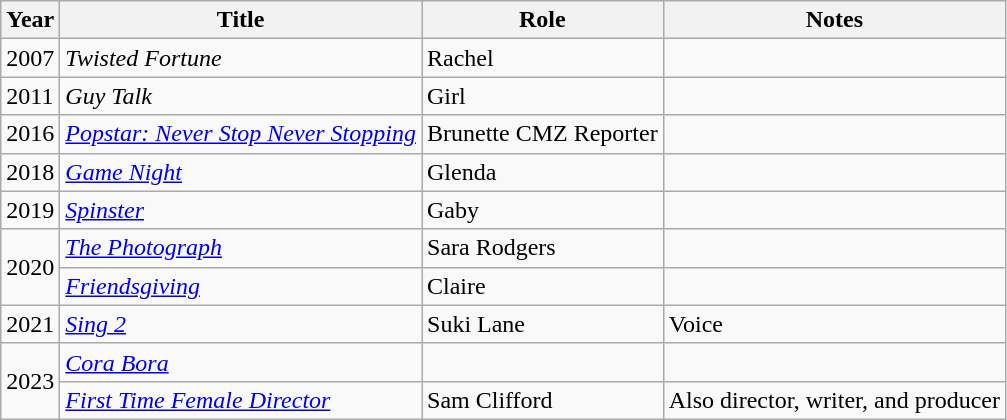<table class="wikitable sortable">
<tr>
<th>Year</th>
<th>Title</th>
<th>Role</th>
<th class="unsortable">Notes</th>
</tr>
<tr>
<td>2007</td>
<td><em>Twisted Fortune</em></td>
<td>Rachel</td>
<td></td>
</tr>
<tr>
<td>2011</td>
<td><em>Guy Talk</em></td>
<td>Girl</td>
<td></td>
</tr>
<tr>
<td>2016</td>
<td><em><a href='#'>Popstar: Never Stop Never Stopping</a></em></td>
<td>Brunette CMZ Reporter</td>
<td></td>
</tr>
<tr>
<td>2018</td>
<td><em><a href='#'>Game Night</a></em></td>
<td>Glenda</td>
<td></td>
</tr>
<tr>
<td>2019</td>
<td><em><a href='#'>Spinster</a></em></td>
<td>Gaby</td>
<td></td>
</tr>
<tr>
<td rowspan=2>2020</td>
<td><em><a href='#'>The Photograph</a></em></td>
<td>Sara Rodgers</td>
<td></td>
</tr>
<tr>
<td><em><a href='#'>Friendsgiving</a></em></td>
<td>Claire</td>
<td></td>
</tr>
<tr>
<td>2021</td>
<td><em><a href='#'>Sing 2</a></em></td>
<td>Suki Lane</td>
<td>Voice</td>
</tr>
<tr>
<td rowspan=2>2023</td>
<td><em><a href='#'>Cora Bora</a></em></td>
<td></td>
<td></td>
</tr>
<tr>
<td><em><a href='#'>First Time Female Director</a></em></td>
<td>Sam Clifford</td>
<td>Also director, writer, and producer</td>
</tr>
</table>
